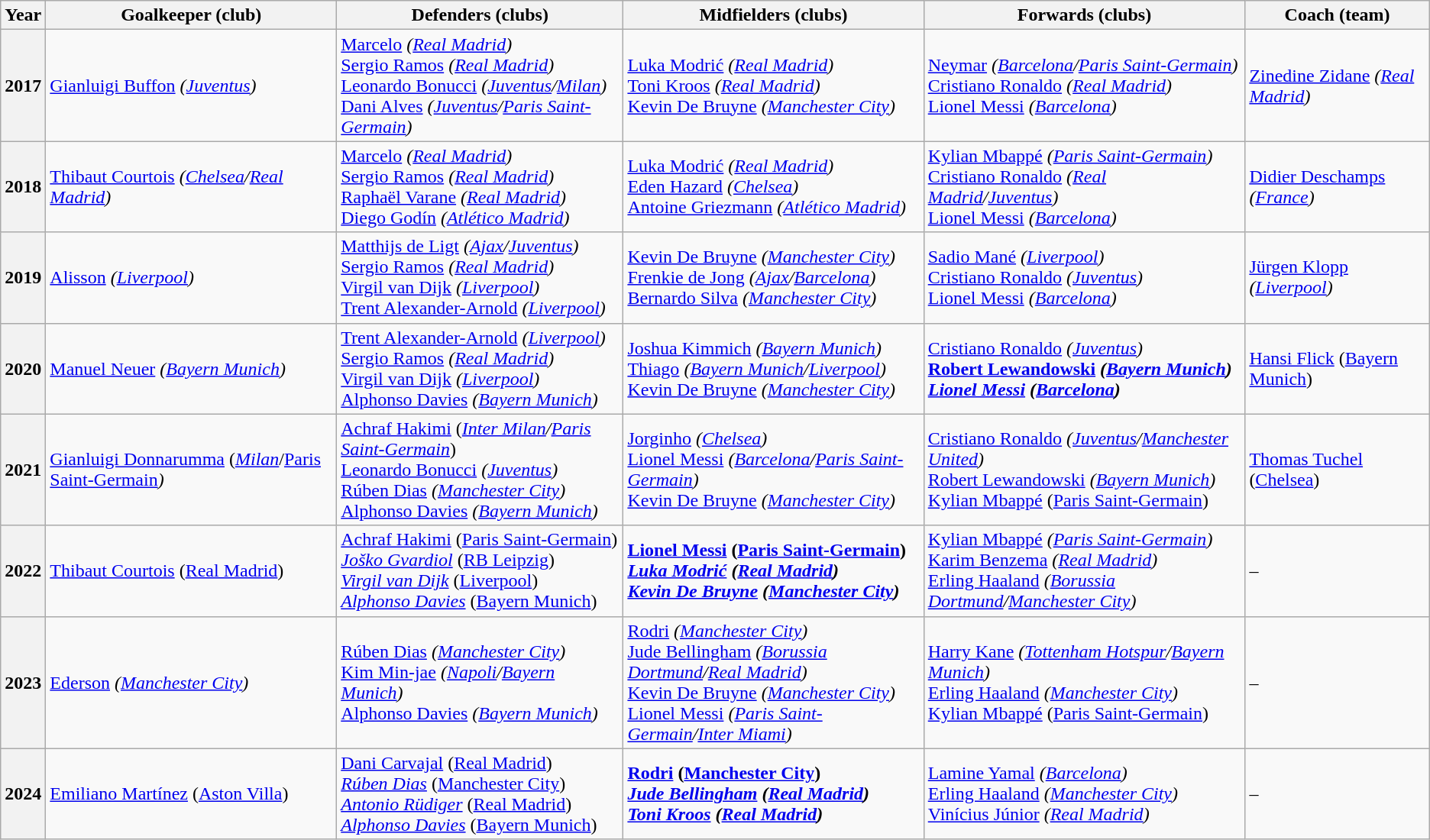<table class="wikitable">
<tr>
<th>Year</th>
<th>Goalkeeper (club)</th>
<th>Defenders (clubs)</th>
<th>Midfielders (clubs)</th>
<th>Forwards (clubs)</th>
<th>Coach (team)</th>
</tr>
<tr>
<th>2017</th>
<td> <a href='#'>Gianluigi Buffon</a> <em>(<a href='#'>Juventus</a>)</em></td>
<td style="text-align:left;"> <a href='#'>Marcelo</a> <em>(<a href='#'>Real Madrid</a>)</em><br> <a href='#'>Sergio Ramos</a> <em>(<a href='#'>Real Madrid</a>)</em><br> <a href='#'>Leonardo Bonucci</a> <em>(<a href='#'>Juventus</a>/<a href='#'>Milan</a>)</em><br> <a href='#'>Dani Alves</a> <em>(<a href='#'>Juventus</a>/<a href='#'>Paris Saint-Germain</a>)</em></td>
<td style="text-align:left;"> <a href='#'>Luka Modrić</a> <em>(<a href='#'>Real Madrid</a>)</em><br> <a href='#'>Toni Kroos</a> <em>(<a href='#'>Real Madrid</a>)</em><br> <a href='#'>Kevin De Bruyne</a> <em>(<a href='#'>Manchester City</a>)</em></td>
<td style="text-align:left;"> <a href='#'>Neymar</a> <em>(<a href='#'>Barcelona</a>/<a href='#'>Paris Saint-Germain</a>)</em><br> <a href='#'>Cristiano Ronaldo</a> <em>(<a href='#'>Real Madrid</a>)</em><br> <a href='#'>Lionel Messi</a> <em>(<a href='#'>Barcelona</a>)</em></td>
<td style="text-align:left;"> <a href='#'>Zinedine Zidane</a> <em>(<a href='#'>Real Madrid</a>)</em></td>
</tr>
<tr>
<th>2018</th>
<td> <a href='#'>Thibaut Courtois</a> <em>(<a href='#'>Chelsea</a>/<a href='#'>Real Madrid</a>)</em></td>
<td style="text-align:left;"> <a href='#'>Marcelo</a> <em>(<a href='#'>Real Madrid</a>)</em><br> <a href='#'>Sergio Ramos</a> <em>(<a href='#'>Real Madrid</a>)</em><br> <a href='#'>Raphaël Varane</a> <em>(<a href='#'>Real Madrid</a>)</em><br> <a href='#'>Diego Godín</a> <em>(<a href='#'>Atlético Madrid</a>)</em></td>
<td style="text-align:left;"> <a href='#'>Luka Modrić</a> <em>(<a href='#'>Real Madrid</a>)</em><br> <a href='#'>Eden Hazard</a> <em>(<a href='#'>Chelsea</a>)</em><br> <a href='#'>Antoine Griezmann</a> <em>(<a href='#'>Atlético Madrid</a>)</em></td>
<td style="text-align:left;"> <a href='#'>Kylian Mbappé</a> <em>(<a href='#'>Paris Saint-Germain</a>)</em><br> <a href='#'>Cristiano Ronaldo</a> <em>(<a href='#'>Real Madrid</a>/<a href='#'>Juventus</a>)</em><br> <a href='#'>Lionel Messi</a> <em>(<a href='#'>Barcelona</a>)</em></td>
<td style="text-align:left;"> <a href='#'>Didier Deschamps</a> <em>(<a href='#'>France</a>)</em></td>
</tr>
<tr>
<th>2019</th>
<td> <a href='#'>Alisson</a> <em>(<a href='#'>Liverpool</a>)</em></td>
<td style="text-align:left;"> <a href='#'>Matthijs de Ligt</a> <em>(<a href='#'>Ajax</a>/<a href='#'>Juventus</a>)</em><br> <a href='#'>Sergio Ramos</a> <em>(<a href='#'>Real Madrid</a>)</em><br> <a href='#'>Virgil van Dijk</a> <em>(<a href='#'>Liverpool</a>)</em><br> <a href='#'>Trent Alexander-Arnold</a> <em>(<a href='#'>Liverpool</a>)</em></td>
<td style="text-align:left;"> <a href='#'>Kevin De Bruyne</a> <em>(<a href='#'>Manchester City</a>)</em><br> <a href='#'>Frenkie de Jong</a> <em>(<a href='#'>Ajax</a>/<a href='#'>Barcelona</a>)</em><br> <a href='#'>Bernardo Silva</a> <em>(<a href='#'>Manchester City</a>)</em></td>
<td style="text-align:left;"> <a href='#'>Sadio Mané</a> <em>(<a href='#'>Liverpool</a>)</em><br> <a href='#'>Cristiano Ronaldo</a> <em>(<a href='#'>Juventus</a>)</em><br> <a href='#'>Lionel Messi</a> <em>(<a href='#'>Barcelona</a>)</em></td>
<td style="text-align:left;"> <a href='#'>Jürgen Klopp</a> <em>(<a href='#'>Liverpool</a>)</em></td>
</tr>
<tr>
<th>2020</th>
<td> <a href='#'>Manuel Neuer</a> <em>(<a href='#'>Bayern Munich</a>)</em></td>
<td style="text-align:left;"> <a href='#'>Trent Alexander-Arnold</a> <em>(<a href='#'>Liverpool</a>)</em><br> <a href='#'>Sergio Ramos</a> <em>(<a href='#'>Real Madrid</a>)</em><br> <a href='#'>Virgil van Dijk</a> <em>(<a href='#'>Liverpool</a>)</em><br> <a href='#'>Alphonso Davies</a> <em>(<a href='#'>Bayern Munich</a>)</em></td>
<td style="text-align:left;"> <a href='#'>Joshua Kimmich</a> <em>(<a href='#'>Bayern Munich</a>)</em><br> <a href='#'>Thiago</a> <em>(<a href='#'>Bayern Munich</a>/<a href='#'>Liverpool</a>)</em><br> <a href='#'>Kevin De Bruyne</a> <em>(<a href='#'>Manchester City</a>)</em></td>
<td style="text-align:left;"> <a href='#'>Cristiano Ronaldo</a> <em>(<a href='#'>Juventus</a>)</em><br><strong> <a href='#'>Robert Lewandowski</a> <em>(<a href='#'>Bayern Munich</a>)<strong><em><br> <a href='#'>Lionel Messi</a> </em>(<a href='#'>Barcelona</a>)<em></td>
<td style="text-align:left;"> <a href='#'>Hansi Flick</a> </em>(<a href='#'>Bayern Munich</a>)<em></td>
</tr>
<tr>
<th>2021</th>
<td> <a href='#'>Gianluigi Donnarumma</a> </em>(<a href='#'><em>Milan</em></a>/<a href='#'>Paris Saint-Germain</a><em>)</em></td>
<td> <a href='#'>Achraf Hakimi</a> (<em><a href='#'>Inter Milan</a>/<a href='#'>Paris Saint-Germain</a></em>)<br> <a href='#'>Leonardo Bonucci</a> <em>(<a href='#'>Juventus</a>)</em><br> <a href='#'>Rúben Dias</a> <em>(<a href='#'>Manchester City</a>)</em><br> <a href='#'>Alphonso Davies</a> <em>(<a href='#'>Bayern Munich</a>)</em></td>
<td> <a href='#'>Jorginho</a> <em>(<a href='#'>Chelsea</a>)</em><br> <a href='#'>Lionel Messi</a> <em>(<a href='#'>Barcelona</a>/<a href='#'>Paris Saint-Germain</a>)</em><br> <a href='#'>Kevin De Bruyne</a> <em>(<a href='#'>Manchester City</a>)</em></td>
<td> <a href='#'>Cristiano Ronaldo</a> <em>(<a href='#'>Juventus</a>/<a href='#'>Manchester United</a>)</em><br></strong> <a href='#'>Robert Lewandowski</a> <em>(<a href='#'>Bayern Munich</a>)</em></strong><br> <a href='#'>Kylian Mbappé</a> </em>(<a href='#'>Paris Saint-Germain</a>)<em></td>
<td style="text-align:left;"> <a href='#'>Thomas Tuchel</a> </em>(<a href='#'>Chelsea</a>)<em></td>
</tr>
<tr>
<th>2022</th>
<td> <a href='#'>Thibaut Courtois</a> </em>(<a href='#'>Real Madrid</a>)<em></td>
<td style="text-align:left;"> <a href='#'>Achraf Hakimi</a> </em>(<a href='#'>Paris Saint-Germain</a>)<em><br> <a href='#'>Joško Gvardiol</a> </em>(<a href='#'>RB Leipzig</a>)<em><br> <a href='#'>Virgil van Dijk</a> </em>(<a href='#'>Liverpool</a>)<em><br> <a href='#'>Alphonso Davies</a> </em>(<a href='#'>Bayern Munich</a>)<em></td>
<td style="text-align:left;"><strong> <a href='#'>Lionel Messi</a> </em>(<a href='#'>Paris Saint-Germain</a>)<strong><em><br> <a href='#'>Luka Modrić</a> <em>(<a href='#'>Real Madrid</a>)</em><br> <a href='#'>Kevin De Bruyne</a> <em>(<a href='#'>Manchester City</a>)</em></td>
<td style="text-align:left;"> <a href='#'>Kylian Mbappé</a> <em>(<a href='#'>Paris Saint-Germain</a>)</em><br> <a href='#'>Karim Benzema</a> <em>(<a href='#'>Real Madrid</a>)</em><br> <a href='#'>Erling Haaland</a> <em>(<a href='#'>Borussia Dortmund</a>/<a href='#'>Manchester City</a>)</em></td>
<td style="text-align:left;">–</td>
</tr>
<tr>
<th>2023</th>
<td> <a href='#'>Ederson</a> <em>(<a href='#'>Manchester City</a>)</em></td>
<td style="text-align:left;"> <a href='#'>Rúben Dias</a> <em>(<a href='#'>Manchester City</a>)</em><br> <a href='#'>Kim Min-jae</a> <em>(<a href='#'>Napoli</a>/<a href='#'>Bayern Munich</a>)</em><br> <a href='#'>Alphonso Davies</a> <em>(<a href='#'>Bayern Munich</a>)</em></td>
<td style="text-align:left;"> <a href='#'>Rodri</a> <em>(<a href='#'>Manchester City</a>)</em><br> <a href='#'>Jude Bellingham</a> <em>(<a href='#'>Borussia Dortmund</a>/<a href='#'>Real Madrid</a>)</em><br> <a href='#'>Kevin De Bruyne</a> <em>(<a href='#'>Manchester City</a>)</em><br> <a href='#'>Lionel Messi</a> <em>(<a href='#'>Paris Saint-Germain</a>/<a href='#'>Inter Miami</a>)</em></td>
<td style="text-align:left;"> <a href='#'>Harry Kane</a> <em>(<a href='#'>Tottenham Hotspur</a>/<a href='#'>Bayern Munich</a>)</em><br></strong> <a href='#'>Erling Haaland</a> <em>(<a href='#'>Manchester City</a>)</em></strong><br> <a href='#'>Kylian Mbappé</a> </em>(<a href='#'>Paris Saint-Germain</a>)<em></td>
<td style="text-align:left;">–</td>
</tr>
<tr>
<th>2024</th>
<td> <a href='#'>Emiliano Martínez</a> </em>(<a href='#'>Aston Villa</a>)<em></td>
<td style="text-align:left;"> <a href='#'>Dani Carvajal</a> </em>(<a href='#'>Real Madrid</a>)<em><br> <a href='#'>Rúben Dias</a> </em>(<a href='#'>Manchester City</a>)<em><br> <a href='#'>Antonio Rüdiger</a> </em>(<a href='#'>Real Madrid</a>)<em><br> <a href='#'>Alphonso Davies</a> </em>(<a href='#'>Bayern Munich</a>)<em></td>
<td style="text-align:left;"><strong> <a href='#'>Rodri</a> </em>(<a href='#'>Manchester City</a>)<strong><em><br> <a href='#'>Jude Bellingham</a> <em>(<a href='#'>Real Madrid</a>)</em><br> <a href='#'>Toni Kroos</a> <em>(<a href='#'>Real Madrid</a>)</em><br></td>
<td style="text-align:left;"> <a href='#'>Lamine Yamal</a> <em>(<a href='#'>Barcelona</a>)</em><br> <a href='#'>Erling Haaland</a> <em>(<a href='#'>Manchester City</a>)</em><br> <a href='#'>Vinícius Júnior</a> <em>(<a href='#'>Real Madrid</a>)</em></td>
<td style="text-align:left;">–</td>
</tr>
</table>
